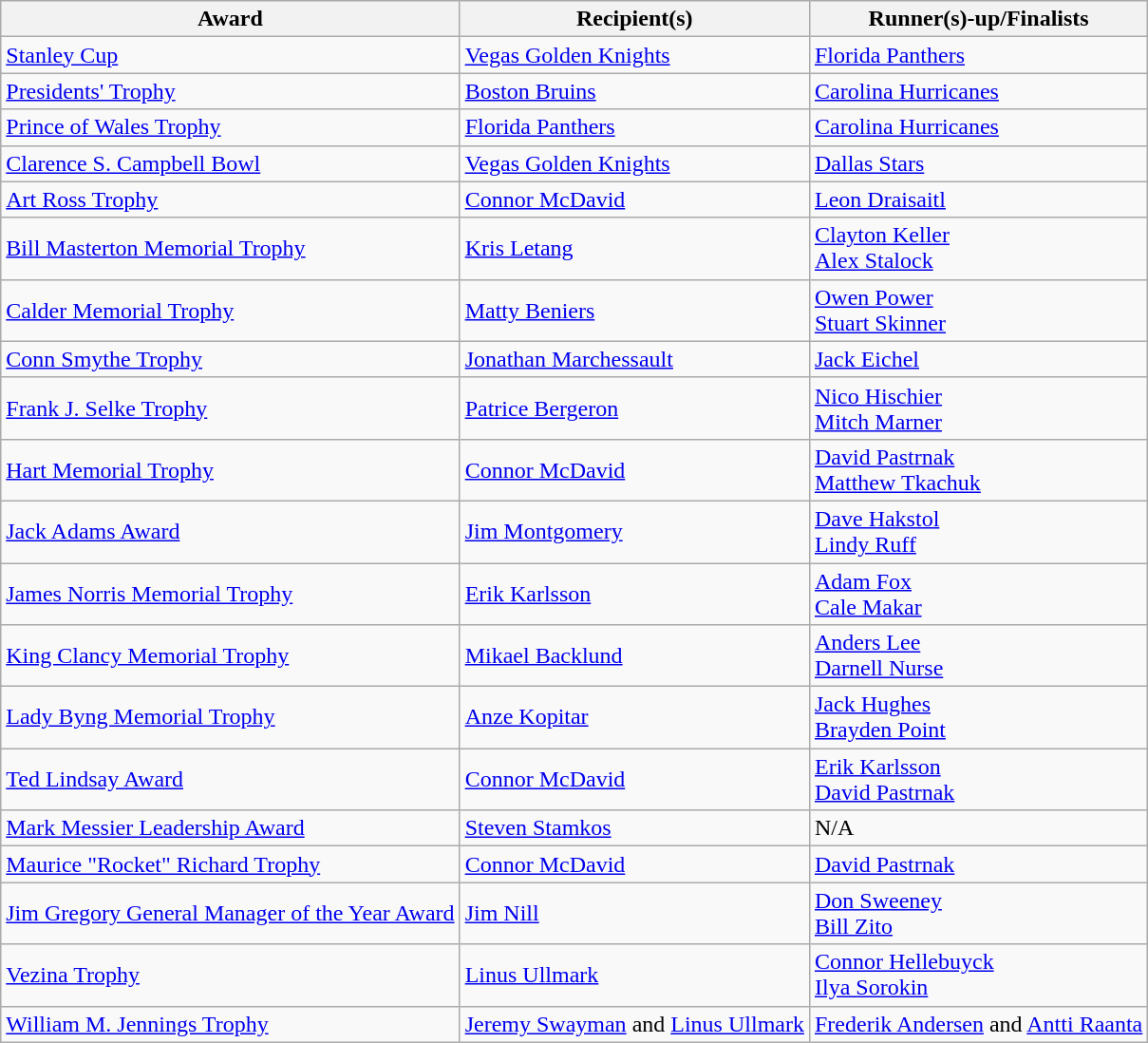<table class="wikitable">
<tr>
<th>Award</th>
<th>Recipient(s)</th>
<th>Runner(s)-up/Finalists</th>
</tr>
<tr>
<td><a href='#'>Stanley Cup</a></td>
<td><a href='#'>Vegas Golden Knights</a></td>
<td><a href='#'>Florida Panthers</a></td>
</tr>
<tr>
<td><a href='#'>Presidents' Trophy</a><br></td>
<td><a href='#'>Boston Bruins</a></td>
<td><a href='#'>Carolina Hurricanes</a></td>
</tr>
<tr>
<td><a href='#'>Prince of Wales Trophy</a><br></td>
<td><a href='#'>Florida Panthers</a></td>
<td><a href='#'>Carolina Hurricanes</a></td>
</tr>
<tr>
<td><a href='#'>Clarence S. Campbell Bowl</a><br></td>
<td><a href='#'>Vegas Golden Knights</a></td>
<td><a href='#'>Dallas Stars</a></td>
</tr>
<tr>
<td><a href='#'>Art Ross Trophy</a><br></td>
<td><a href='#'>Connor McDavid</a> </td>
<td><a href='#'>Leon Draisaitl</a> </td>
</tr>
<tr>
<td><a href='#'>Bill Masterton Memorial Trophy</a><br></td>
<td><a href='#'>Kris Letang</a> </td>
<td><a href='#'>Clayton Keller</a> <br><a href='#'>Alex Stalock</a> </td>
</tr>
<tr>
<td><a href='#'>Calder Memorial Trophy</a><br></td>
<td><a href='#'>Matty Beniers</a> </td>
<td><a href='#'>Owen Power</a> <br><a href='#'>Stuart Skinner</a> </td>
</tr>
<tr>
<td><a href='#'>Conn Smythe Trophy</a><br></td>
<td><a href='#'>Jonathan Marchessault</a> </td>
<td><a href='#'>Jack Eichel</a> </td>
</tr>
<tr>
<td><a href='#'>Frank J. Selke Trophy</a><br></td>
<td><a href='#'>Patrice Bergeron</a> </td>
<td><a href='#'>Nico Hischier</a> <br><a href='#'>Mitch Marner</a> </td>
</tr>
<tr>
<td><a href='#'>Hart Memorial Trophy</a><br></td>
<td><a href='#'>Connor McDavid</a> </td>
<td><a href='#'>David Pastrnak</a> <br><a href='#'>Matthew Tkachuk</a> </td>
</tr>
<tr>
<td><a href='#'>Jack Adams Award</a><br></td>
<td><a href='#'>Jim Montgomery</a> </td>
<td><a href='#'>Dave Hakstol</a> <br><a href='#'>Lindy Ruff</a> </td>
</tr>
<tr>
<td><a href='#'>James Norris Memorial Trophy</a><br></td>
<td><a href='#'>Erik Karlsson</a> </td>
<td><a href='#'>Adam Fox</a> <br><a href='#'>Cale Makar</a> </td>
</tr>
<tr>
<td><a href='#'>King Clancy Memorial Trophy</a><br></td>
<td><a href='#'>Mikael Backlund</a> </td>
<td><a href='#'>Anders Lee</a> <br><a href='#'>Darnell Nurse</a> </td>
</tr>
<tr>
<td><a href='#'>Lady Byng Memorial Trophy</a><br></td>
<td><a href='#'>Anze Kopitar</a> </td>
<td><a href='#'>Jack Hughes</a> <br><a href='#'>Brayden Point</a> </td>
</tr>
<tr>
<td><a href='#'>Ted Lindsay Award</a><br></td>
<td><a href='#'>Connor McDavid</a> </td>
<td><a href='#'>Erik Karlsson</a> <br><a href='#'>David Pastrnak</a> </td>
</tr>
<tr>
<td><a href='#'>Mark Messier Leadership Award</a><br></td>
<td><a href='#'>Steven Stamkos</a> </td>
<td>N/A</td>
</tr>
<tr>
<td><a href='#'>Maurice "Rocket" Richard Trophy</a><br></td>
<td><a href='#'>Connor McDavid</a> </td>
<td><a href='#'>David Pastrnak</a> </td>
</tr>
<tr>
<td><a href='#'>Jim Gregory General Manager of the Year Award</a><br></td>
<td><a href='#'>Jim Nill</a> </td>
<td><a href='#'>Don Sweeney</a> <br><a href='#'>Bill Zito</a> </td>
</tr>
<tr>
<td><a href='#'>Vezina Trophy</a><br></td>
<td><a href='#'>Linus Ullmark</a> </td>
<td><a href='#'>Connor Hellebuyck</a> <br><a href='#'>Ilya Sorokin</a> </td>
</tr>
<tr>
<td><a href='#'>William M. Jennings Trophy</a><br></td>
<td><a href='#'>Jeremy Swayman</a> and <a href='#'>Linus Ullmark</a><br></td>
<td><a href='#'>Frederik Andersen</a> and <a href='#'>Antti Raanta</a><br></td>
</tr>
</table>
